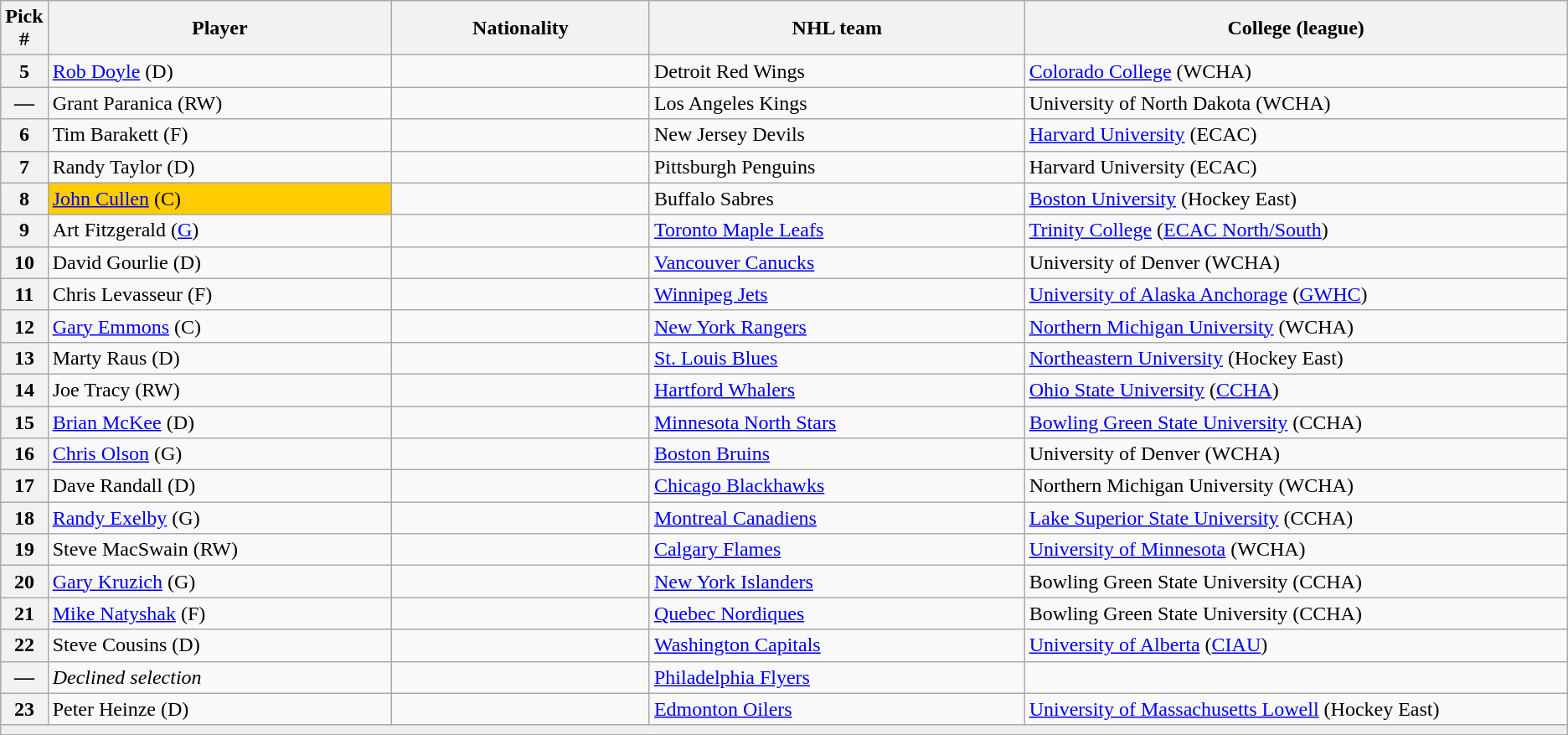<table class="wikitable">
<tr>
<th bgcolor="#DDDDFF" width="2.75%">Pick #</th>
<th bgcolor="#DDDDFF" width="22.0%">Player</th>
<th bgcolor="#DDDDFF" width="16.5%">Nationality</th>
<th bgcolor="#DDDDFF" width="24.0%">NHL team</th>
<th bgcolor="#DDDDFF" width="100.0%">College (league)</th>
</tr>
<tr>
<th>5</th>
<td><a href='#'>Rob Doyle</a> (D)</td>
<td></td>
<td>Detroit Red Wings</td>
<td><a href='#'>Colorado College</a> (WCHA)</td>
</tr>
<tr>
<th>—</th>
<td>Grant Paranica (RW)</td>
<td></td>
<td>Los Angeles Kings</td>
<td>University of North Dakota (WCHA)</td>
</tr>
<tr>
<th>6</th>
<td>Tim Barakett (F)</td>
<td></td>
<td>New Jersey Devils</td>
<td><a href='#'>Harvard University</a> (ECAC)</td>
</tr>
<tr>
<th>7</th>
<td>Randy Taylor (D)</td>
<td></td>
<td>Pittsburgh Penguins</td>
<td>Harvard University (ECAC)</td>
</tr>
<tr>
<th>8</th>
<td bgcolor="#FFCC00"><a href='#'>John Cullen</a> (C)</td>
<td></td>
<td>Buffalo Sabres</td>
<td><a href='#'>Boston University</a> (Hockey East)</td>
</tr>
<tr>
<th>9</th>
<td>Art Fitzgerald (<a href='#'>G</a>)</td>
<td></td>
<td><a href='#'>Toronto Maple Leafs</a></td>
<td><a href='#'>Trinity College</a> (<a href='#'>ECAC North/South</a>)</td>
</tr>
<tr>
<th>10</th>
<td>David Gourlie (D)</td>
<td></td>
<td><a href='#'>Vancouver Canucks</a></td>
<td>University of Denver (WCHA)</td>
</tr>
<tr>
<th>11</th>
<td>Chris Levasseur (F)</td>
<td></td>
<td><a href='#'>Winnipeg Jets</a></td>
<td><a href='#'>University of Alaska Anchorage</a> (<a href='#'>GWHC</a>)</td>
</tr>
<tr>
<th>12</th>
<td><a href='#'>Gary Emmons</a> (C)</td>
<td></td>
<td><a href='#'>New York Rangers</a></td>
<td><a href='#'>Northern Michigan University</a> (WCHA)</td>
</tr>
<tr>
<th>13</th>
<td>Marty Raus (D)</td>
<td></td>
<td><a href='#'>St. Louis Blues</a></td>
<td><a href='#'>Northeastern University</a> (Hockey East)</td>
</tr>
<tr>
<th>14</th>
<td>Joe Tracy (RW)</td>
<td></td>
<td><a href='#'>Hartford Whalers</a></td>
<td><a href='#'>Ohio State University</a> (<a href='#'>CCHA</a>)</td>
</tr>
<tr>
<th>15</th>
<td><a href='#'>Brian McKee</a> (D)</td>
<td></td>
<td><a href='#'>Minnesota North Stars</a></td>
<td><a href='#'>Bowling Green State University</a> (CCHA)</td>
</tr>
<tr>
<th>16</th>
<td><a href='#'>Chris Olson</a> (G)</td>
<td></td>
<td><a href='#'>Boston Bruins</a></td>
<td>University of Denver (WCHA)</td>
</tr>
<tr>
<th>17</th>
<td>Dave Randall (D)</td>
<td></td>
<td><a href='#'>Chicago Blackhawks</a></td>
<td>Northern Michigan University (WCHA)</td>
</tr>
<tr>
<th>18</th>
<td><a href='#'>Randy Exelby</a> (G)</td>
<td></td>
<td><a href='#'>Montreal Canadiens</a></td>
<td><a href='#'>Lake Superior State University</a> (CCHA)</td>
</tr>
<tr>
<th>19</th>
<td>Steve MacSwain (RW)</td>
<td></td>
<td><a href='#'>Calgary Flames</a></td>
<td><a href='#'>University of Minnesota</a> (WCHA)</td>
</tr>
<tr>
<th>20</th>
<td><a href='#'>Gary Kruzich</a> (G)</td>
<td></td>
<td><a href='#'>New York Islanders</a></td>
<td>Bowling Green State University (CCHA)</td>
</tr>
<tr>
<th>21</th>
<td><a href='#'>Mike Natyshak</a> (F)</td>
<td></td>
<td><a href='#'>Quebec Nordiques</a></td>
<td>Bowling Green State University (CCHA)</td>
</tr>
<tr>
<th>22</th>
<td>Steve Cousins (D)</td>
<td></td>
<td><a href='#'>Washington Capitals</a></td>
<td><a href='#'>University of Alberta</a> (<a href='#'>CIAU</a>)</td>
</tr>
<tr>
<th>—</th>
<td><em>Declined selection</em></td>
<td></td>
<td><a href='#'>Philadelphia Flyers</a></td>
<td></td>
</tr>
<tr>
<th>23</th>
<td>Peter Heinze (D)</td>
<td></td>
<td><a href='#'>Edmonton Oilers</a></td>
<td><a href='#'>University of Massachusetts Lowell</a> (Hockey East)</td>
</tr>
<tr>
<td align=center colspan="5" bgcolor="#efefef"></td>
</tr>
</table>
